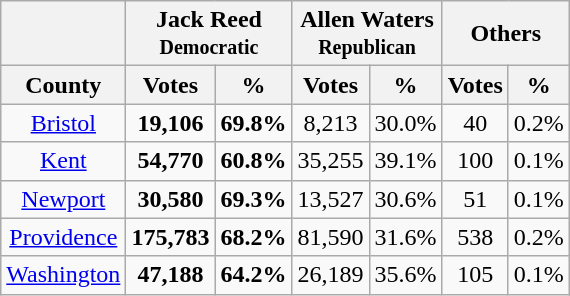<table class="wikitable sortable" style="text-align:center">
<tr>
<th colspan=1></th>
<th align=center colspan=2>Jack Reed<br><small>Democratic</small></th>
<th align=center colspan=2>Allen Waters<br><small>Republican</small></th>
<th align=center colspan=2>Others</th>
</tr>
<tr>
<th align=center>County</th>
<th style="text-align:center;" data-sort-type="number">Votes</th>
<th style="text-align:center;" data-sort-type="number">%</th>
<th style="text-align:center;" data-sort-type="number">Votes</th>
<th style="text-align:center;" data-sort-type="number">%</th>
<th style="text-align:center;" data-sort-type="number">Votes</th>
<th style="text-align:center;" data-sort-type="number">%</th>
</tr>
<tr>
<td><a href='#'>Bristol</a></td>
<td><strong>19,106</strong></td>
<td><strong>69.8%</strong></td>
<td>8,213</td>
<td>30.0%</td>
<td>40</td>
<td>0.2%</td>
</tr>
<tr>
<td><a href='#'>Kent</a></td>
<td><strong>54,770</strong></td>
<td><strong>60.8%</strong></td>
<td>35,255</td>
<td>39.1%</td>
<td>100</td>
<td>0.1%</td>
</tr>
<tr>
<td><a href='#'>Newport</a></td>
<td><strong>30,580</strong></td>
<td><strong>69.3%</strong></td>
<td>13,527</td>
<td>30.6%</td>
<td>51</td>
<td>0.1%</td>
</tr>
<tr>
<td><a href='#'>Providence</a></td>
<td><strong>175,783</strong></td>
<td><strong>68.2%</strong></td>
<td>81,590</td>
<td>31.6%</td>
<td>538</td>
<td>0.2%</td>
</tr>
<tr>
<td><a href='#'>Washington</a></td>
<td><strong>47,188</strong></td>
<td><strong>64.2%</strong></td>
<td>26,189</td>
<td>35.6%</td>
<td>105</td>
<td>0.1%</td>
</tr>
</table>
